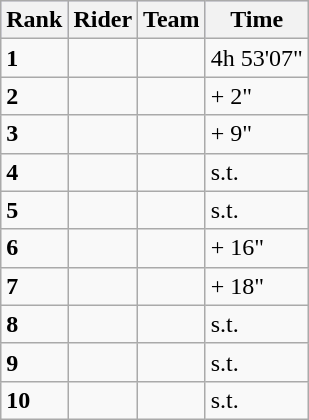<table class="wikitable">
<tr style="background:#ccccff;">
<th>Rank</th>
<th>Rider</th>
<th>Team</th>
<th>Time</th>
</tr>
<tr>
<td><strong>1</strong></td>
<td></td>
<td></td>
<td>4h 53'07"</td>
</tr>
<tr>
<td><strong>2</strong></td>
<td></td>
<td></td>
<td>+ 2"</td>
</tr>
<tr>
<td><strong>3</strong></td>
<td></td>
<td></td>
<td>+ 9"</td>
</tr>
<tr>
<td><strong>4</strong></td>
<td></td>
<td></td>
<td>s.t.</td>
</tr>
<tr>
<td><strong>5</strong></td>
<td></td>
<td></td>
<td>s.t.</td>
</tr>
<tr>
<td><strong>6</strong></td>
<td></td>
<td></td>
<td>+ 16"</td>
</tr>
<tr>
<td><strong>7</strong></td>
<td></td>
<td></td>
<td>+ 18"</td>
</tr>
<tr>
<td><strong>8</strong></td>
<td></td>
<td></td>
<td>s.t.</td>
</tr>
<tr>
<td><strong>9</strong></td>
<td></td>
<td></td>
<td>s.t.</td>
</tr>
<tr>
<td><strong>10</strong></td>
<td></td>
<td></td>
<td>s.t.</td>
</tr>
</table>
